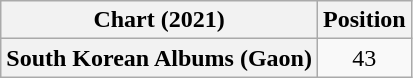<table class="wikitable plainrowheaders" style="text-align:center">
<tr>
<th scope="col">Chart (2021)</th>
<th scope="col">Position</th>
</tr>
<tr>
<th scope="row">South Korean Albums (Gaon)</th>
<td>43</td>
</tr>
</table>
